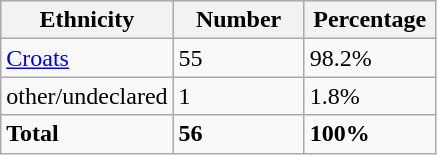<table class="wikitable">
<tr>
<th width="100px">Ethnicity</th>
<th width="80px">Number</th>
<th width="80px">Percentage</th>
</tr>
<tr>
<td><a href='#'>Croats</a></td>
<td>55</td>
<td>98.2%</td>
</tr>
<tr>
<td>other/undeclared</td>
<td>1</td>
<td>1.8%</td>
</tr>
<tr>
<td><strong>Total</strong></td>
<td><strong>56</strong></td>
<td><strong>100%</strong></td>
</tr>
</table>
